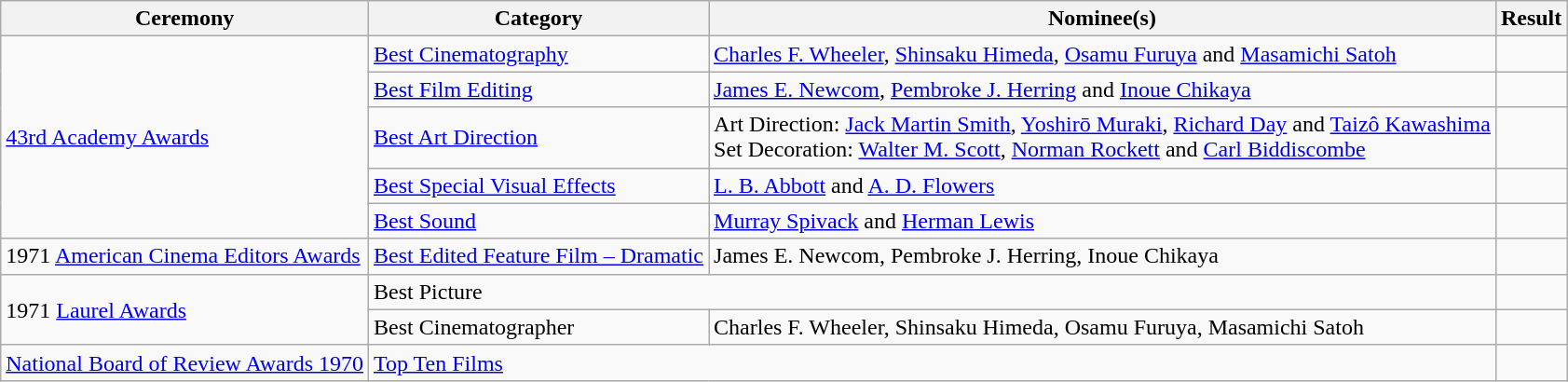<table class="wikitable">
<tr>
<th>Ceremony</th>
<th>Category</th>
<th>Nominee(s)</th>
<th>Result</th>
</tr>
<tr>
<td rowspan="5"><a href='#'>43rd Academy Awards</a></td>
<td><a href='#'>Best Cinematography</a></td>
<td><a href='#'>Charles F. Wheeler</a>, <a href='#'>Shinsaku Himeda</a>, <a href='#'>Osamu Furuya</a> and <a href='#'>Masamichi Satoh</a></td>
<td></td>
</tr>
<tr>
<td><a href='#'>Best Film Editing</a></td>
<td><a href='#'>James E. Newcom</a>, <a href='#'>Pembroke J. Herring</a> and <a href='#'>Inoue Chikaya</a></td>
<td></td>
</tr>
<tr>
<td><a href='#'>Best Art Direction</a></td>
<td>Art Direction: <a href='#'>Jack Martin Smith</a>, <a href='#'>Yoshirō Muraki</a>, <a href='#'>Richard Day</a> and <a href='#'>Taizô Kawashima</a><br>Set Decoration: <a href='#'>Walter M. Scott</a>, <a href='#'>Norman Rockett</a> and <a href='#'>Carl Biddiscombe</a></td>
<td></td>
</tr>
<tr>
<td><a href='#'>Best Special Visual Effects</a></td>
<td><a href='#'>L. B. Abbott</a> and <a href='#'>A. D. Flowers</a></td>
<td></td>
</tr>
<tr>
<td><a href='#'>Best Sound</a></td>
<td><a href='#'>Murray Spivack</a> and <a href='#'>Herman Lewis</a></td>
<td></td>
</tr>
<tr>
<td>1971 <a href='#'>American Cinema Editors Awards</a></td>
<td><a href='#'>Best Edited Feature Film – Dramatic</a></td>
<td>James E. Newcom, Pembroke J. Herring, Inoue Chikaya</td>
<td></td>
</tr>
<tr>
<td rowspan="2">1971 <a href='#'>Laurel Awards</a></td>
<td colspan="2">Best Picture</td>
<td></td>
</tr>
<tr>
<td>Best Cinematographer</td>
<td>Charles F. Wheeler, Shinsaku Himeda, Osamu Furuya, Masamichi Satoh</td>
<td></td>
</tr>
<tr>
<td><a href='#'>National Board of Review Awards 1970</a></td>
<td colspan="2"><a href='#'>Top Ten Films</a></td>
<td></td>
</tr>
</table>
